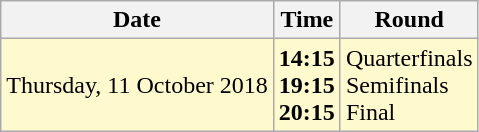<table class="wikitable">
<tr>
<th>Date</th>
<th>Time</th>
<th>Round</th>
</tr>
<tr>
<td style=background:lemonchiffon>Thursday, 11 October 2018</td>
<td style=background:lemonchiffon align=right><strong>14:15<br>19:15<br>20:15</strong></td>
<td style=background:lemonchiffon>Quarterfinals<br>Semifinals<br>Final</td>
</tr>
</table>
